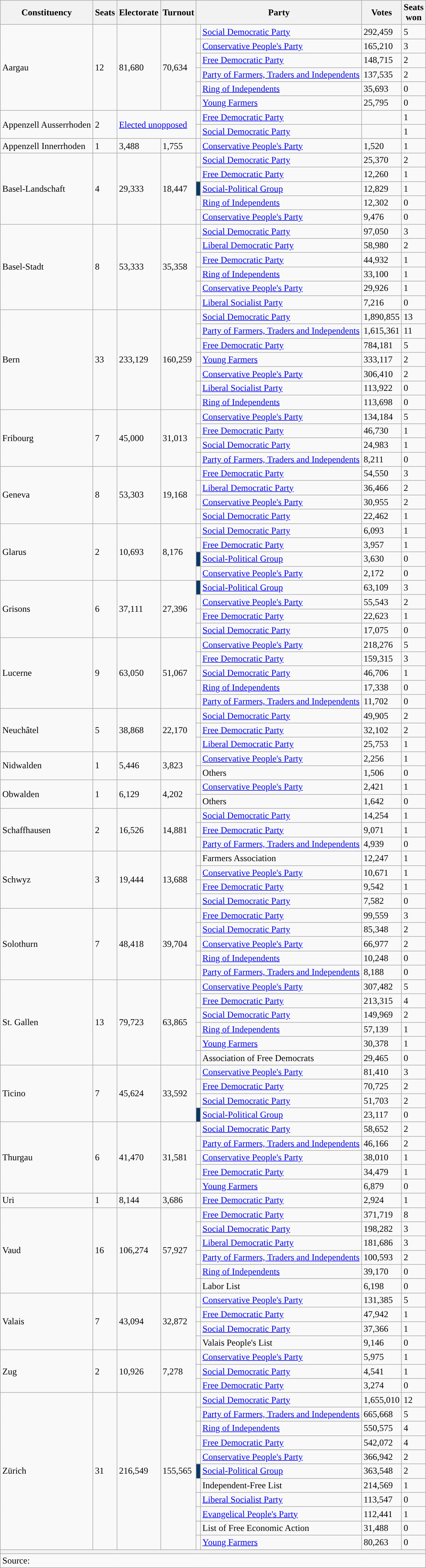<table class="wikitable">
<tr>
<th>Constituency</th>
<th>Seats</th>
<th>Electorate</th>
<th>Turnout</th>
<th colspan="2">Party</th>
<th>Votes</th>
<th>Seats<br>won</th>
</tr>
<tr>
<td rowspan="6">Aargau</td>
<td rowspan="6">12</td>
<td rowspan="6">81,680</td>
<td rowspan="6">70,634</td>
<td style="color:inherit;background:"></td>
<td><a href='#'>Social Democratic Party</a></td>
<td>292,459</td>
<td>5</td>
</tr>
<tr>
<td style="color:inherit;background:"></td>
<td><a href='#'>Conservative People's Party</a></td>
<td>165,210</td>
<td>3</td>
</tr>
<tr>
<td style="color:inherit;background:"></td>
<td><a href='#'>Free Democratic Party</a></td>
<td>148,715</td>
<td>2</td>
</tr>
<tr>
<td style="color:inherit;background:"></td>
<td><a href='#'>Party of Farmers, Traders and Independents</a></td>
<td>137,535</td>
<td>2</td>
</tr>
<tr>
<td style="color:inherit;background:"></td>
<td><a href='#'>Ring of Independents</a></td>
<td>35,693</td>
<td>0</td>
</tr>
<tr>
<td style="color:inherit;background:"></td>
<td><a href='#'>Young Farmers</a></td>
<td>25,795</td>
<td>0</td>
</tr>
<tr>
<td rowspan="2">Appenzell Ausserrhoden</td>
<td rowspan="2">2</td>
<td rowspan="2" colspan=2><a href='#'>Elected unopposed</a></td>
<td style="color:inherit;background:"></td>
<td><a href='#'>Free Democratic Party</a></td>
<td></td>
<td>1</td>
</tr>
<tr>
<td style="color:inherit;background:"></td>
<td><a href='#'>Social Democratic Party</a></td>
<td></td>
<td>1</td>
</tr>
<tr>
<td>Appenzell Innerrhoden</td>
<td>1</td>
<td>3,488</td>
<td>1,755</td>
<td style="color:inherit;background:"></td>
<td><a href='#'>Conservative People's Party</a></td>
<td>1,520</td>
<td>1</td>
</tr>
<tr>
<td rowspan="5">Basel-Landschaft</td>
<td rowspan="5">4</td>
<td rowspan="5">29,333</td>
<td rowspan="5">18,447</td>
<td style="color:inherit;background:"></td>
<td><a href='#'>Social Democratic Party</a></td>
<td>25,370</td>
<td>2</td>
</tr>
<tr>
<td style="color:inherit;background:"></td>
<td><a href='#'>Free Democratic Party</a></td>
<td>12,260</td>
<td>1</td>
</tr>
<tr>
<td style="color:inherit;background:#0B3861"></td>
<td><a href='#'>Social-Political Group</a></td>
<td>12,829</td>
<td>1</td>
</tr>
<tr>
<td style="color:inherit;background:"></td>
<td><a href='#'>Ring of Independents</a></td>
<td>12,302</td>
<td>0</td>
</tr>
<tr>
<td style="color:inherit;background:"></td>
<td><a href='#'>Conservative People's Party</a></td>
<td>9,476</td>
<td>0</td>
</tr>
<tr>
<td rowspan="6">Basel-Stadt</td>
<td rowspan="6">8</td>
<td rowspan="6">53,333</td>
<td rowspan="6">35,358</td>
<td style="color:inherit;background:"></td>
<td><a href='#'>Social Democratic Party</a></td>
<td>97,050</td>
<td>3</td>
</tr>
<tr>
<td style="color:inherit;background:"></td>
<td><a href='#'>Liberal Democratic Party</a></td>
<td>58,980</td>
<td>2</td>
</tr>
<tr>
<td style="color:inherit;background:"></td>
<td><a href='#'>Free Democratic Party</a></td>
<td>44,932</td>
<td>1</td>
</tr>
<tr>
<td style="color:inherit;background:"></td>
<td><a href='#'>Ring of Independents</a></td>
<td>33,100</td>
<td>1</td>
</tr>
<tr>
<td style="color:inherit;background:"></td>
<td><a href='#'>Conservative People's Party</a></td>
<td>29,926</td>
<td>1</td>
</tr>
<tr>
<td style="color:inherit;background:"></td>
<td><a href='#'>Liberal Socialist Party</a></td>
<td>7,216</td>
<td>0</td>
</tr>
<tr>
<td rowspan="7">Bern</td>
<td rowspan="7">33</td>
<td rowspan="7">233,129</td>
<td rowspan="7">160,259</td>
<td style="color:inherit;background:"></td>
<td><a href='#'>Social Democratic Party</a></td>
<td>1,890,855</td>
<td>13</td>
</tr>
<tr>
<td style="color:inherit;background:"></td>
<td><a href='#'>Party of Farmers, Traders and Independents</a></td>
<td>1,615,361</td>
<td>11</td>
</tr>
<tr>
<td style="color:inherit;background:"></td>
<td><a href='#'>Free Democratic Party</a></td>
<td>784,181</td>
<td>5</td>
</tr>
<tr>
<td style="color:inherit;background:"></td>
<td><a href='#'>Young Farmers</a></td>
<td>333,117</td>
<td>2</td>
</tr>
<tr>
<td style="color:inherit;background:"></td>
<td><a href='#'>Conservative People's Party</a></td>
<td>306,410</td>
<td>2</td>
</tr>
<tr>
<td style="color:inherit;background:"></td>
<td><a href='#'>Liberal Socialist Party</a></td>
<td>113,922</td>
<td>0</td>
</tr>
<tr>
<td style="color:inherit;background:"></td>
<td><a href='#'>Ring of Independents</a></td>
<td>113,698</td>
<td>0</td>
</tr>
<tr>
<td rowspan="4">Fribourg</td>
<td rowspan="4">7</td>
<td rowspan="4">45,000</td>
<td rowspan="4">31,013</td>
<td style="color:inherit;background:"></td>
<td><a href='#'>Conservative People's Party</a></td>
<td>134,184</td>
<td>5</td>
</tr>
<tr>
<td style="color:inherit;background:"></td>
<td><a href='#'>Free Democratic Party</a></td>
<td>46,730</td>
<td>1</td>
</tr>
<tr>
<td style="color:inherit;background:"></td>
<td><a href='#'>Social Democratic Party</a></td>
<td>24,983</td>
<td>1</td>
</tr>
<tr>
<td style="color:inherit;background:"></td>
<td><a href='#'>Party of Farmers, Traders and Independents</a></td>
<td>8,211</td>
<td>0</td>
</tr>
<tr>
<td rowspan="4">Geneva</td>
<td rowspan="4">8</td>
<td rowspan="4">53,303</td>
<td rowspan="4">19,168</td>
<td style="color:inherit;background:"></td>
<td><a href='#'>Free Democratic Party</a></td>
<td>54,550</td>
<td>3</td>
</tr>
<tr>
<td style="color:inherit;background:"></td>
<td><a href='#'>Liberal Democratic Party</a></td>
<td>36,466</td>
<td>2</td>
</tr>
<tr>
<td style="color:inherit;background:"></td>
<td><a href='#'>Conservative People's Party</a></td>
<td>30,955</td>
<td>2</td>
</tr>
<tr>
<td style="color:inherit;background:"></td>
<td><a href='#'>Social Democratic Party</a></td>
<td>22,462</td>
<td>1</td>
</tr>
<tr>
<td rowspan="4">Glarus</td>
<td rowspan="4">2</td>
<td rowspan="4">10,693</td>
<td rowspan="4">8,176</td>
<td style="color:inherit;background:"></td>
<td><a href='#'>Social Democratic Party</a></td>
<td>6,093</td>
<td>1</td>
</tr>
<tr>
<td style="color:inherit;background:"></td>
<td><a href='#'>Free Democratic Party</a></td>
<td>3,957</td>
<td>1</td>
</tr>
<tr>
<td style="color:inherit;background:#0B3861"></td>
<td><a href='#'>Social-Political Group</a></td>
<td>3,630</td>
<td>0</td>
</tr>
<tr>
<td style="color:inherit;background:"></td>
<td><a href='#'>Conservative People's Party</a></td>
<td>2,172</td>
<td>0</td>
</tr>
<tr>
<td rowspan="4">Grisons</td>
<td rowspan="4">6</td>
<td rowspan="4">37,111</td>
<td rowspan="4">27,396</td>
<td style="color:inherit;background:#0B3861"></td>
<td><a href='#'>Social-Political Group</a></td>
<td>63,109</td>
<td>3</td>
</tr>
<tr>
<td style="color:inherit;background:"></td>
<td><a href='#'>Conservative People's Party</a></td>
<td>55,543</td>
<td>2</td>
</tr>
<tr>
<td style="color:inherit;background:"></td>
<td><a href='#'>Free Democratic Party</a></td>
<td>22,623</td>
<td>1</td>
</tr>
<tr>
<td style="color:inherit;background:"></td>
<td><a href='#'>Social Democratic Party</a></td>
<td>17,075</td>
<td>0</td>
</tr>
<tr>
<td rowspan="5">Lucerne</td>
<td rowspan="5">9</td>
<td rowspan="5">63,050</td>
<td rowspan="5">51,067</td>
<td style="color:inherit;background:"></td>
<td><a href='#'>Conservative People's Party</a></td>
<td>218,276</td>
<td>5</td>
</tr>
<tr>
<td style="color:inherit;background:"></td>
<td><a href='#'>Free Democratic Party</a></td>
<td>159,315</td>
<td>3</td>
</tr>
<tr>
<td style="color:inherit;background:"></td>
<td><a href='#'>Social Democratic Party</a></td>
<td>46,706</td>
<td>1</td>
</tr>
<tr>
<td style="color:inherit;background:"></td>
<td><a href='#'>Ring of Independents</a></td>
<td>17,338</td>
<td>0</td>
</tr>
<tr>
<td style="color:inherit;background:"></td>
<td><a href='#'>Party of Farmers, Traders and Independents</a></td>
<td>11,702</td>
<td>0</td>
</tr>
<tr>
<td rowspan="3">Neuchâtel</td>
<td rowspan="3">5</td>
<td rowspan="3">38,868</td>
<td rowspan="3">22,170</td>
<td style="color:inherit;background:"></td>
<td><a href='#'>Social Democratic Party</a></td>
<td>49,905</td>
<td>2</td>
</tr>
<tr>
<td style="color:inherit;background:"></td>
<td><a href='#'>Free Democratic Party</a></td>
<td>32,102</td>
<td>2</td>
</tr>
<tr>
<td style="color:inherit;background:"></td>
<td><a href='#'>Liberal Democratic Party</a></td>
<td>25,753</td>
<td>1</td>
</tr>
<tr>
<td rowspan="2">Nidwalden</td>
<td rowspan="2">1</td>
<td rowspan="2">5,446</td>
<td rowspan="2">3,823</td>
<td style="color:inherit;background:"></td>
<td><a href='#'>Conservative People's Party</a></td>
<td>2,256</td>
<td>1</td>
</tr>
<tr>
<td style="color:inherit;background:"></td>
<td>Others</td>
<td>1,506</td>
<td>0</td>
</tr>
<tr>
<td rowspan="2">Obwalden</td>
<td rowspan="2">1</td>
<td rowspan="2">6,129</td>
<td rowspan="2">4,202</td>
<td style="color:inherit;background:"></td>
<td><a href='#'>Conservative People's Party</a></td>
<td>2,421</td>
<td>1</td>
</tr>
<tr>
<td style="color:inherit;background:"></td>
<td>Others</td>
<td>1,642</td>
<td>0</td>
</tr>
<tr>
<td rowspan="3">Schaffhausen</td>
<td rowspan="3">2</td>
<td rowspan="3">16,526</td>
<td rowspan="3">14,881</td>
<td style="color:inherit;background:"></td>
<td><a href='#'>Social Democratic Party</a></td>
<td>14,254</td>
<td>1</td>
</tr>
<tr>
<td style="color:inherit;background:"></td>
<td><a href='#'>Free Democratic Party</a></td>
<td>9,071</td>
<td>1</td>
</tr>
<tr>
<td style="color:inherit;background:"></td>
<td><a href='#'>Party of Farmers, Traders and Independents</a></td>
<td>4,939</td>
<td>0</td>
</tr>
<tr>
<td rowspan="4">Schwyz</td>
<td rowspan="4">3</td>
<td rowspan="4">19,444</td>
<td rowspan="4">13,688</td>
<td style="color:inherit;background:"></td>
<td>Farmers Association</td>
<td>12,247</td>
<td>1</td>
</tr>
<tr>
<td style="color:inherit;background:"></td>
<td><a href='#'>Conservative People's Party</a></td>
<td>10,671</td>
<td>1</td>
</tr>
<tr>
<td style="color:inherit;background:"></td>
<td><a href='#'>Free Democratic Party</a></td>
<td>9,542</td>
<td>1</td>
</tr>
<tr>
<td style="color:inherit;background:"></td>
<td><a href='#'>Social Democratic Party</a></td>
<td>7,582</td>
<td>0</td>
</tr>
<tr>
<td rowspan="5">Solothurn</td>
<td rowspan="5">7</td>
<td rowspan="5">48,418</td>
<td rowspan="5">39,704</td>
<td style="color:inherit;background:"></td>
<td><a href='#'>Free Democratic Party</a></td>
<td>99,559</td>
<td>3</td>
</tr>
<tr>
<td style="color:inherit;background:"></td>
<td><a href='#'>Social Democratic Party</a></td>
<td>85,348</td>
<td>2</td>
</tr>
<tr>
<td style="color:inherit;background:"></td>
<td><a href='#'>Conservative People's Party</a></td>
<td>66,977</td>
<td>2</td>
</tr>
<tr>
<td style="color:inherit;background:"></td>
<td><a href='#'>Ring of Independents</a></td>
<td>10,248</td>
<td>0</td>
</tr>
<tr>
<td style="color:inherit;background:"></td>
<td><a href='#'>Party of Farmers, Traders and Independents</a></td>
<td>8,188</td>
<td>0</td>
</tr>
<tr>
<td rowspan="6">St. Gallen</td>
<td rowspan="6">13</td>
<td rowspan="6">79,723</td>
<td rowspan="6">63,865</td>
<td style="color:inherit;background:"></td>
<td><a href='#'>Conservative People's Party</a></td>
<td>307,482</td>
<td>5</td>
</tr>
<tr>
<td style="color:inherit;background:"></td>
<td><a href='#'>Free Democratic Party</a></td>
<td>213,315</td>
<td>4</td>
</tr>
<tr>
<td style="color:inherit;background:"></td>
<td><a href='#'>Social Democratic Party</a></td>
<td>149,969</td>
<td>2</td>
</tr>
<tr>
<td style="color:inherit;background:"></td>
<td><a href='#'>Ring of Independents</a></td>
<td>57,139</td>
<td>1</td>
</tr>
<tr>
<td style="color:inherit;background:"></td>
<td><a href='#'>Young Farmers</a></td>
<td>30,378</td>
<td>1</td>
</tr>
<tr>
<td style="color:inherit;background:"></td>
<td>Association of Free Democrats</td>
<td>29,465</td>
<td>0</td>
</tr>
<tr>
<td rowspan="4">Ticino</td>
<td rowspan="4">7</td>
<td rowspan="4">45,624</td>
<td rowspan="4">33,592</td>
<td style="color:inherit;background:"></td>
<td><a href='#'>Conservative People's Party</a></td>
<td>81,410</td>
<td>3</td>
</tr>
<tr>
<td style="color:inherit;background:"></td>
<td><a href='#'>Free Democratic Party</a></td>
<td>70,725</td>
<td>2</td>
</tr>
<tr>
<td style="color:inherit;background:"></td>
<td><a href='#'>Social Democratic Party</a></td>
<td>51,703</td>
<td>2</td>
</tr>
<tr>
<td style="color:inherit;background:#0B3861"></td>
<td><a href='#'>Social-Political Group</a></td>
<td>23,117</td>
<td>0</td>
</tr>
<tr>
<td rowspan="5">Thurgau</td>
<td rowspan="5">6</td>
<td rowspan="5">41,470</td>
<td rowspan="5">31,581</td>
<td style="color:inherit;background:"></td>
<td><a href='#'>Social Democratic Party</a></td>
<td>58,652</td>
<td>2</td>
</tr>
<tr>
<td style="color:inherit;background:"></td>
<td><a href='#'>Party of Farmers, Traders and Independents</a></td>
<td>46,166</td>
<td>2</td>
</tr>
<tr>
<td style="color:inherit;background:"></td>
<td><a href='#'>Conservative People's Party</a></td>
<td>38,010</td>
<td>1</td>
</tr>
<tr>
<td style="color:inherit;background:"></td>
<td><a href='#'>Free Democratic Party</a></td>
<td>34,479</td>
<td>1</td>
</tr>
<tr>
<td style="color:inherit;background:"></td>
<td><a href='#'>Young Farmers</a></td>
<td>6,879</td>
<td>0</td>
</tr>
<tr>
<td>Uri</td>
<td>1</td>
<td>8,144</td>
<td>3,686</td>
<td style="color:inherit;background:"></td>
<td><a href='#'>Free Democratic Party</a></td>
<td>2,924</td>
<td>1</td>
</tr>
<tr>
<td rowspan="6">Vaud</td>
<td rowspan="6">16</td>
<td rowspan="6">106,274</td>
<td rowspan="6">57,927</td>
<td style="color:inherit;background:"></td>
<td><a href='#'>Free Democratic Party</a></td>
<td>371,719</td>
<td>8</td>
</tr>
<tr>
<td style="color:inherit;background:"></td>
<td><a href='#'>Social Democratic Party</a></td>
<td>198,282</td>
<td>3</td>
</tr>
<tr>
<td style="color:inherit;background:"></td>
<td><a href='#'>Liberal Democratic Party</a></td>
<td>181,686</td>
<td>3</td>
</tr>
<tr>
<td style="color:inherit;background:"></td>
<td><a href='#'>Party of Farmers, Traders and Independents</a></td>
<td>100,593</td>
<td>2</td>
</tr>
<tr>
<td style="color:inherit;background:"></td>
<td><a href='#'>Ring of Independents</a></td>
<td>39,170</td>
<td>0</td>
</tr>
<tr>
<td style="color:inherit;background:"></td>
<td>Labor List</td>
<td>6,198</td>
<td>0</td>
</tr>
<tr>
<td rowspan="4">Valais</td>
<td rowspan="4">7</td>
<td rowspan="4">43,094</td>
<td rowspan="4">32,872</td>
<td style="color:inherit;background:"></td>
<td><a href='#'>Conservative People's Party</a></td>
<td>131,385</td>
<td>5</td>
</tr>
<tr>
<td style="color:inherit;background:"></td>
<td><a href='#'>Free Democratic Party</a></td>
<td>47,942</td>
<td>1</td>
</tr>
<tr>
<td style="color:inherit;background:"></td>
<td><a href='#'>Social Democratic Party</a></td>
<td>37,366</td>
<td>1</td>
</tr>
<tr>
<td style="color:inherit;background:"></td>
<td>Valais People's List</td>
<td>9,146</td>
<td>0</td>
</tr>
<tr>
<td rowspan="3">Zug</td>
<td rowspan="3">2</td>
<td rowspan="3">10,926</td>
<td rowspan="3">7,278</td>
<td style="color:inherit;background:"></td>
<td><a href='#'>Conservative People's Party</a></td>
<td>5,975</td>
<td>1</td>
</tr>
<tr>
<td style="color:inherit;background:"></td>
<td><a href='#'>Social Democratic Party</a></td>
<td>4,541</td>
<td>1</td>
</tr>
<tr>
<td style="color:inherit;background:"></td>
<td><a href='#'>Free Democratic Party</a></td>
<td>3,274</td>
<td>0</td>
</tr>
<tr>
<td rowspan="11">Zürich</td>
<td rowspan="11">31</td>
<td rowspan="11">216,549</td>
<td rowspan="11">155,565</td>
<td style="color:inherit;background:"></td>
<td><a href='#'>Social Democratic Party</a></td>
<td>1,655,010</td>
<td>12</td>
</tr>
<tr>
<td style="color:inherit;background:"></td>
<td><a href='#'>Party of Farmers, Traders and Independents</a></td>
<td>665,668</td>
<td>5</td>
</tr>
<tr>
<td style="color:inherit;background:"></td>
<td><a href='#'>Ring of Independents</a></td>
<td>550,575</td>
<td>4</td>
</tr>
<tr>
<td style="color:inherit;background:"></td>
<td><a href='#'>Free Democratic Party</a></td>
<td>542,072</td>
<td>4</td>
</tr>
<tr>
<td style="color:inherit;background:"></td>
<td><a href='#'>Conservative People's Party</a></td>
<td>366,942</td>
<td>2</td>
</tr>
<tr>
<td style="color:inherit;background:#0B3861"></td>
<td><a href='#'>Social-Political Group</a></td>
<td>363,548</td>
<td>2</td>
</tr>
<tr>
<td style="color:inherit;background:"></td>
<td>Independent-Free List</td>
<td>214,569</td>
<td>1</td>
</tr>
<tr>
<td style="color:inherit;background:"></td>
<td><a href='#'>Liberal Socialist Party</a></td>
<td>113,547</td>
<td>0</td>
</tr>
<tr>
<td style="color:inherit;background:"></td>
<td><a href='#'>Evangelical People's Party</a></td>
<td>112,441</td>
<td>1</td>
</tr>
<tr>
<td style="color:inherit;background:"></td>
<td>List of Free Economic Action</td>
<td>31,488</td>
<td>0</td>
</tr>
<tr>
<td style="color:inherit;background:"></td>
<td><a href='#'>Young Farmers</a></td>
<td>80,263</td>
<td>0</td>
</tr>
<tr>
<th colspan="8"></th>
</tr>
<tr>
<td colspan="8">Source: </td>
</tr>
</table>
